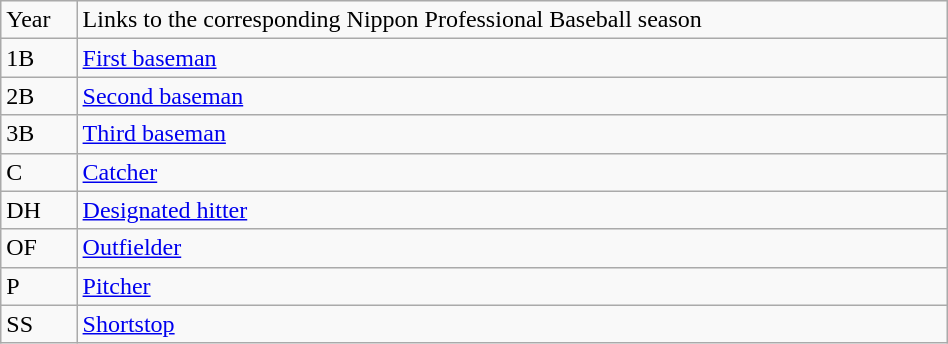<table class="wikitable" width="50%">
<tr>
<td>Year</td>
<td>Links to the corresponding Nippon Professional Baseball season</td>
</tr>
<tr>
<td>1B</td>
<td><a href='#'>First baseman</a></td>
</tr>
<tr>
<td>2B</td>
<td><a href='#'>Second baseman</a></td>
</tr>
<tr>
<td>3B</td>
<td><a href='#'>Third baseman</a></td>
</tr>
<tr>
<td>C</td>
<td><a href='#'>Catcher</a></td>
</tr>
<tr>
<td>DH</td>
<td><a href='#'>Designated hitter</a></td>
</tr>
<tr>
<td>OF</td>
<td><a href='#'>Outfielder</a></td>
</tr>
<tr>
<td>P</td>
<td><a href='#'>Pitcher</a></td>
</tr>
<tr>
<td>SS</td>
<td><a href='#'>Shortstop</a></td>
</tr>
</table>
